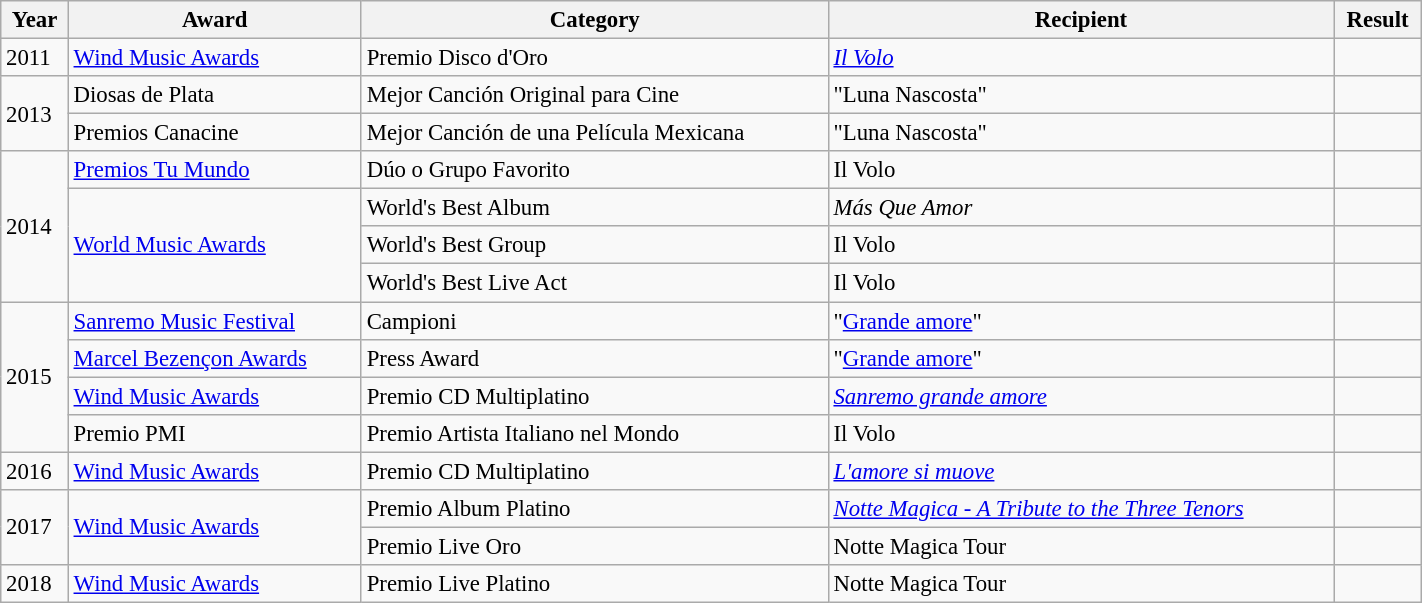<table class="wikitable sortable"  style="font-size:95%; width:75%;">
<tr>
<th>Year</th>
<th>Award</th>
<th>Category</th>
<th>Recipient</th>
<th>Result</th>
</tr>
<tr>
<td>2011</td>
<td><a href='#'>Wind Music Awards</a></td>
<td>Premio Disco d'Oro</td>
<td><em><a href='#'>Il Volo</a></em></td>
<td></td>
</tr>
<tr>
<td rowspan="2">2013</td>
<td>Diosas de Plata</td>
<td>Mejor Canción Original para Cine</td>
<td>"Luna Nascosta"</td>
<td></td>
</tr>
<tr>
<td>Premios Canacine</td>
<td>Mejor Canción de una Película Mexicana</td>
<td>"Luna Nascosta"</td>
<td></td>
</tr>
<tr>
<td rowspan="4">2014</td>
<td><a href='#'>Premios Tu Mundo</a></td>
<td>Dúo o Grupo Favorito</td>
<td>Il Volo</td>
<td></td>
</tr>
<tr>
<td rowspan="3"><a href='#'>World Music Awards</a></td>
<td>World's Best Album</td>
<td><em>Más Que Amor</em></td>
<td></td>
</tr>
<tr>
<td>World's Best Group</td>
<td>Il Volo</td>
<td></td>
</tr>
<tr>
<td>World's Best Live Act</td>
<td>Il Volo</td>
<td></td>
</tr>
<tr>
<td rowspan="4">2015</td>
<td><a href='#'>Sanremo Music Festival</a></td>
<td>Campioni</td>
<td>"<a href='#'>Grande amore</a>"</td>
<td></td>
</tr>
<tr>
<td><a href='#'>Marcel Bezençon Awards</a></td>
<td>Press Award</td>
<td>"<a href='#'>Grande amore</a>"</td>
<td></td>
</tr>
<tr>
<td><a href='#'>Wind Music Awards</a></td>
<td>Premio CD Multiplatino</td>
<td><em><a href='#'>Sanremo grande amore</a></em></td>
<td></td>
</tr>
<tr>
<td>Premio PMI</td>
<td>Premio Artista Italiano nel Mondo</td>
<td>Il Volo</td>
<td></td>
</tr>
<tr>
<td>2016</td>
<td><a href='#'>Wind Music Awards</a></td>
<td>Premio CD Multiplatino</td>
<td><em><a href='#'>L'amore si muove</a></em></td>
<td></td>
</tr>
<tr>
<td rowspan="2">2017</td>
<td rowspan="2"><a href='#'>Wind Music Awards</a></td>
<td>Premio Album Platino</td>
<td><em><a href='#'>Notte Magica - A Tribute to the Three Tenors</a></em></td>
<td></td>
</tr>
<tr>
<td>Premio Live Oro</td>
<td>Notte Magica Tour</td>
<td></td>
</tr>
<tr>
<td>2018</td>
<td><a href='#'>Wind Music Awards</a></td>
<td>Premio Live Platino</td>
<td>Notte Magica Tour</td>
<td></td>
</tr>
</table>
